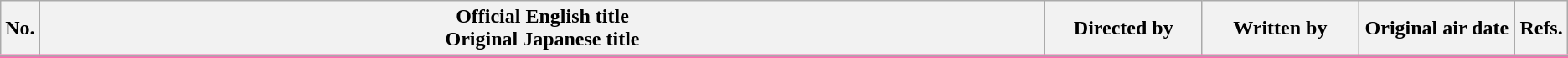<table class="wikitable">
<tr style="border-bottom: 3px solid #FF69B4;">
<th style="width:1%;">No.</th>
<th>Official English title<br> Original Japanese title</th>
<th style="width:10%;">Directed by</th>
<th style="width:10%;">Written by</th>
<th style="width:10%;">Original air date</th>
<th style="width:1%;">Refs.</th>
</tr>
<tr>
</tr>
</table>
